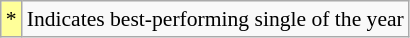<table class="wikitable" style="font-size:90%;">
<tr>
<td align="center" style="background-color:#FFFF99">*</td>
<td>Indicates best-performing single of the year</td>
</tr>
</table>
